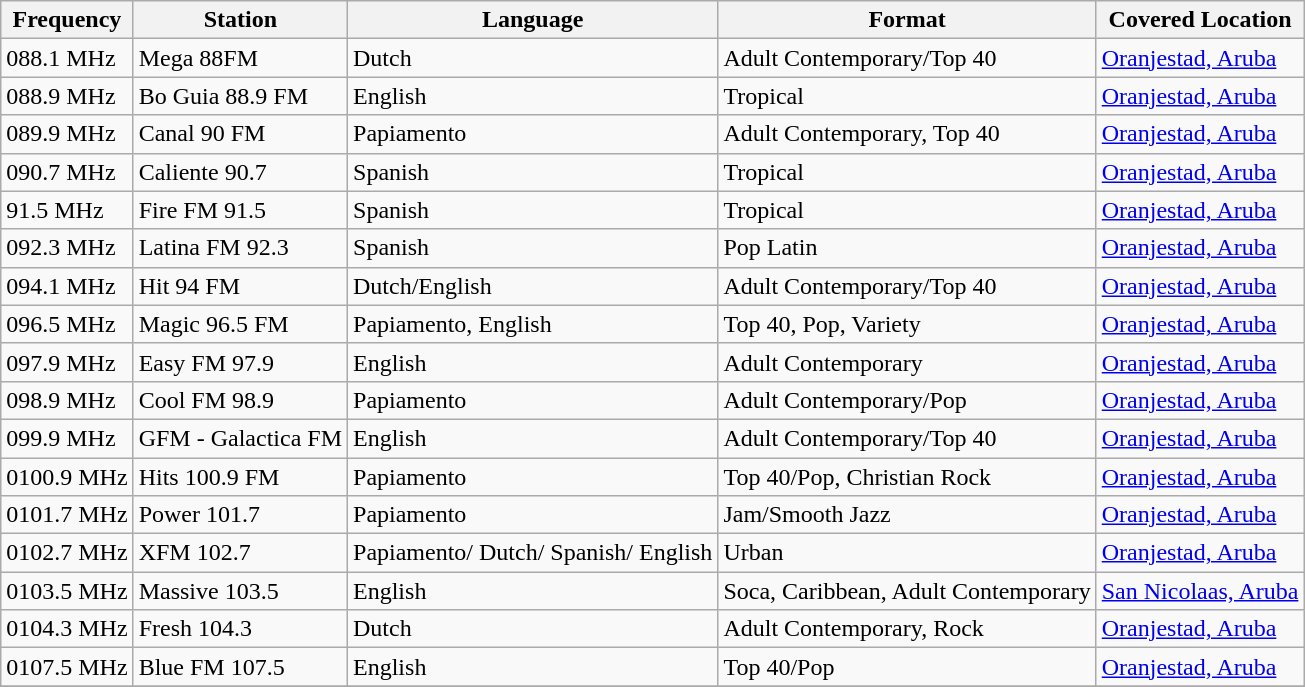<table class="wikitable sortable">
<tr>
<th>Frequency</th>
<th>Station</th>
<th>Language</th>
<th>Format</th>
<th>Covered Location</th>
</tr>
<tr>
<td><span>0</span>88.1 MHz</td>
<td>Mega 88FM</td>
<td>Dutch</td>
<td>Adult Contemporary/Top 40</td>
<td><a href='#'>Oranjestad, Aruba</a></td>
</tr>
<tr>
<td><span>0</span>88.9 MHz</td>
<td>Bo Guia 88.9 FM</td>
<td>English</td>
<td>Tropical</td>
<td><a href='#'>Oranjestad, Aruba</a></td>
</tr>
<tr>
<td><span>0</span>89.9 MHz</td>
<td>Canal 90 FM</td>
<td>Papiamento</td>
<td>Adult Contemporary, Top 40</td>
<td><a href='#'>Oranjestad, Aruba</a></td>
</tr>
<tr>
<td><span>0</span>90.7 MHz</td>
<td>Caliente 90.7</td>
<td>Spanish</td>
<td>Tropical</td>
<td><a href='#'>Oranjestad, Aruba</a></td>
</tr>
<tr>
<td>91.5 MHz</td>
<td>Fire FM 91.5</td>
<td>Spanish</td>
<td>Tropical</td>
<td><a href='#'>Oranjestad, Aruba</a></td>
</tr>
<tr>
<td><span>0</span>92.3 MHz</td>
<td>Latina FM 92.3</td>
<td>Spanish</td>
<td>Pop Latin</td>
<td><a href='#'>Oranjestad, Aruba</a></td>
</tr>
<tr>
<td><span>0</span>94.1 MHz</td>
<td>Hit 94 FM</td>
<td>Dutch/English</td>
<td>Adult Contemporary/Top 40</td>
<td><a href='#'>Oranjestad, Aruba</a></td>
</tr>
<tr>
<td><span>0</span>96.5 MHz</td>
<td>Magic 96.5 FM</td>
<td>Papiamento, English</td>
<td>Top 40, Pop, Variety</td>
<td><a href='#'>Oranjestad, Aruba</a></td>
</tr>
<tr>
<td><span>0</span>97.9 MHz</td>
<td>Easy FM 97.9</td>
<td>English</td>
<td>Adult Contemporary</td>
<td><a href='#'>Oranjestad, Aruba</a></td>
</tr>
<tr>
<td><span>0</span>98.9 MHz</td>
<td>Cool FM 98.9</td>
<td>Papiamento</td>
<td>Adult Contemporary/Pop</td>
<td><a href='#'>Oranjestad, Aruba</a></td>
</tr>
<tr>
<td><span>0</span>99.9 MHz</td>
<td>GFM - Galactica FM</td>
<td>English</td>
<td>Adult Contemporary/Top 40</td>
<td><a href='#'>Oranjestad, Aruba</a></td>
</tr>
<tr>
<td><span>0</span>100.9 MHz</td>
<td>Hits 100.9 FM</td>
<td>Papiamento</td>
<td>Top 40/Pop, Christian Rock</td>
<td><a href='#'>Oranjestad, Aruba</a></td>
</tr>
<tr>
<td><span>0</span>101.7 MHz</td>
<td>Power 101.7</td>
<td>Papiamento</td>
<td>Jam/Smooth Jazz</td>
<td><a href='#'>Oranjestad, Aruba</a></td>
</tr>
<tr>
<td><span>0</span>102.7 MHz</td>
<td>XFM 102.7</td>
<td>Papiamento/ Dutch/ Spanish/ English</td>
<td>Urban</td>
<td><a href='#'>Oranjestad, Aruba</a></td>
</tr>
<tr>
<td><span>0</span>103.5 MHz</td>
<td>Massive 103.5</td>
<td>English</td>
<td>Soca, Caribbean, Adult Contemporary</td>
<td><a href='#'>San Nicolaas, Aruba</a></td>
</tr>
<tr>
<td><span>0</span>104.3 MHz</td>
<td>Fresh 104.3</td>
<td>Dutch</td>
<td>Adult Contemporary, Rock</td>
<td><a href='#'>Oranjestad, Aruba</a></td>
</tr>
<tr>
<td><span>0</span>107.5 MHz</td>
<td>Blue FM 107.5</td>
<td>English</td>
<td>Top 40/Pop</td>
<td><a href='#'>Oranjestad, Aruba</a></td>
</tr>
<tr>
</tr>
</table>
